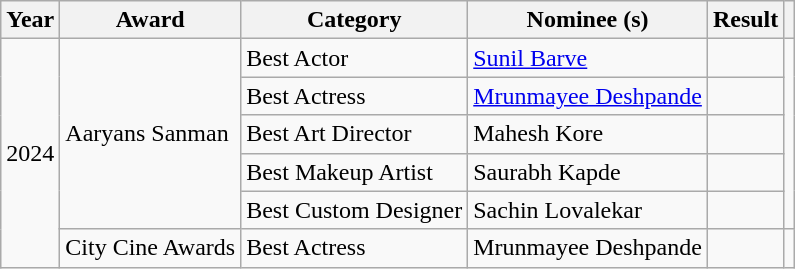<table class="wikitable">
<tr>
<th>Year</th>
<th>Award</th>
<th>Category</th>
<th>Nominee (s)</th>
<th>Result</th>
<th></th>
</tr>
<tr>
<td rowspan="6">2024</td>
<td rowspan="5">Aaryans Sanman</td>
<td>Best Actor</td>
<td><a href='#'>Sunil Barve</a></td>
<td></td>
<td rowspan="5"></td>
</tr>
<tr>
<td>Best Actress</td>
<td><a href='#'>Mrunmayee Deshpande</a></td>
<td></td>
</tr>
<tr>
<td>Best Art Director</td>
<td>Mahesh Kore</td>
<td></td>
</tr>
<tr>
<td>Best Makeup Artist</td>
<td>Saurabh Kapde</td>
<td></td>
</tr>
<tr>
<td>Best Custom Designer</td>
<td>Sachin Lovalekar</td>
<td></td>
</tr>
<tr>
<td>City Cine Awards</td>
<td>Best Actress</td>
<td>Mrunmayee Deshpande</td>
<td></td>
<td></td>
</tr>
</table>
